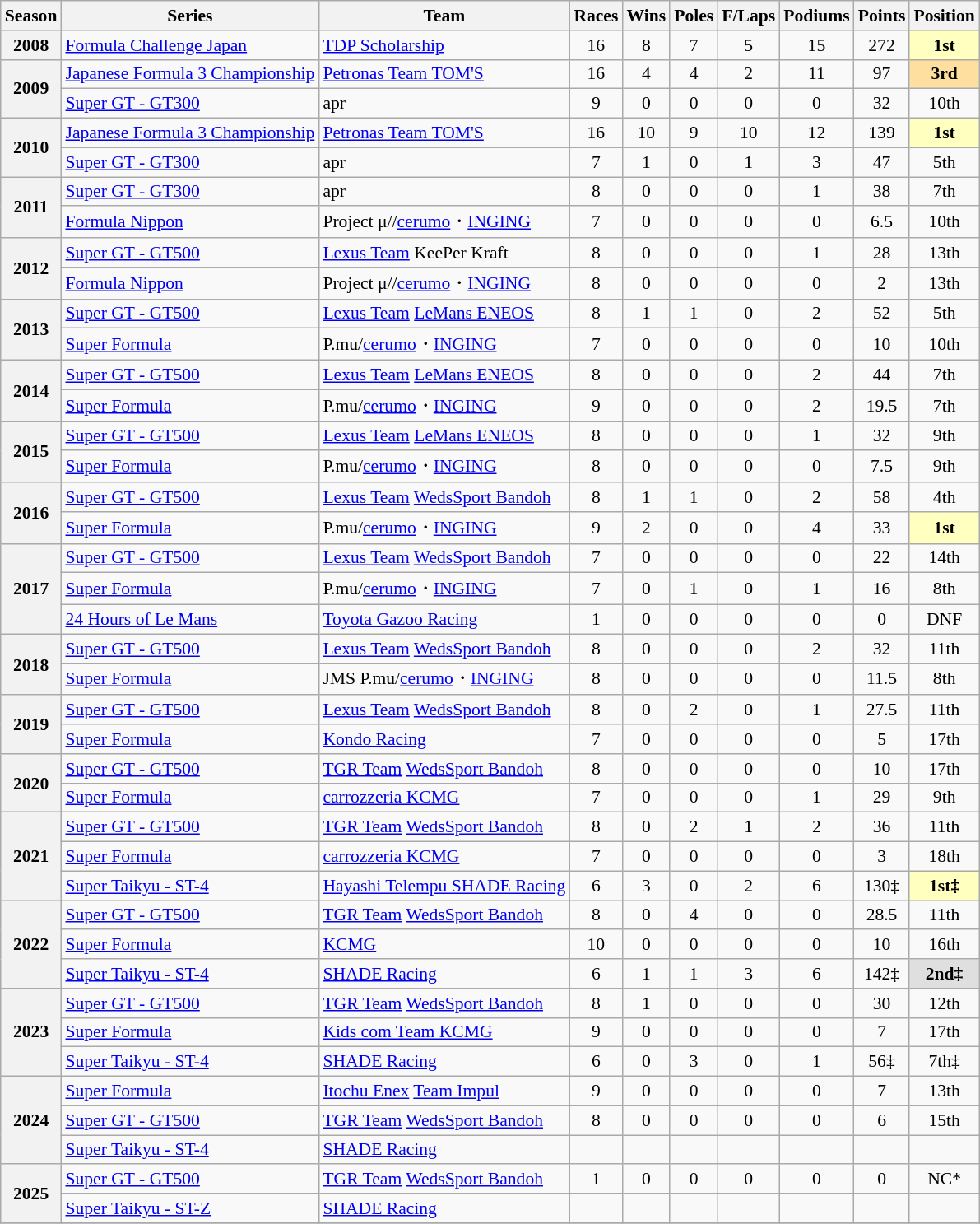<table class="wikitable" style="font-size: 90%; text-align:center">
<tr>
<th>Season</th>
<th>Series</th>
<th>Team</th>
<th>Races</th>
<th>Wins</th>
<th>Poles</th>
<th>F/Laps</th>
<th>Podiums</th>
<th>Points</th>
<th>Position</th>
</tr>
<tr>
<th>2008</th>
<td align=left><a href='#'>Formula Challenge Japan</a></td>
<td align=left><a href='#'>TDP Scholarship</a></td>
<td>16</td>
<td>8</td>
<td>7</td>
<td>5</td>
<td>15</td>
<td>272</td>
<td style="background:#ffffbf;"><strong>1st</strong></td>
</tr>
<tr>
<th rowspan="2">2009</th>
<td align=left><a href='#'>Japanese Formula 3 Championship</a></td>
<td align=left><a href='#'>Petronas Team TOM'S</a></td>
<td>16</td>
<td>4</td>
<td>4</td>
<td>2</td>
<td>11</td>
<td>97</td>
<td style="background:#FFDF9F;"><strong>3rd</strong></td>
</tr>
<tr>
<td align=left><a href='#'>Super GT - GT300</a></td>
<td align=left>apr</td>
<td>9</td>
<td>0</td>
<td>0</td>
<td>0</td>
<td>0</td>
<td>32</td>
<td>10th</td>
</tr>
<tr>
<th rowspan="2">2010</th>
<td align=left><a href='#'>Japanese Formula 3 Championship</a></td>
<td align=left><a href='#'>Petronas Team TOM'S</a></td>
<td>16</td>
<td>10</td>
<td>9</td>
<td>10</td>
<td>12</td>
<td>139</td>
<td style="background:#ffffbf;"><strong>1st</strong></td>
</tr>
<tr>
<td align=left><a href='#'>Super GT - GT300</a></td>
<td align=left>apr</td>
<td>7</td>
<td>1</td>
<td>0</td>
<td>1</td>
<td>3</td>
<td>47</td>
<td>5th</td>
</tr>
<tr>
<th rowspan="2">2011</th>
<td align=left><a href='#'>Super GT - GT300</a></td>
<td align=left>apr</td>
<td>8</td>
<td>0</td>
<td>0</td>
<td>0</td>
<td>1</td>
<td>38</td>
<td>7th</td>
</tr>
<tr>
<td align=left><a href='#'>Formula Nippon</a></td>
<td align=left>Project μ//<a href='#'>cerumo</a>・<a href='#'>INGING</a></td>
<td>7</td>
<td>0</td>
<td>0</td>
<td>0</td>
<td>0</td>
<td>6.5</td>
<td>10th</td>
</tr>
<tr>
<th rowspan="2">2012</th>
<td align=left><a href='#'>Super GT - GT500</a></td>
<td align=left><a href='#'>Lexus Team</a> KeePer Kraft</td>
<td>8</td>
<td>0</td>
<td>0</td>
<td>0</td>
<td>1</td>
<td>28</td>
<td>13th</td>
</tr>
<tr>
<td align=left><a href='#'>Formula Nippon</a></td>
<td align=left>Project μ//<a href='#'>cerumo</a>・<a href='#'>INGING</a></td>
<td>8</td>
<td>0</td>
<td>0</td>
<td>0</td>
<td>0</td>
<td>2</td>
<td>13th</td>
</tr>
<tr>
<th rowspan="2">2013</th>
<td align=left><a href='#'>Super GT - GT500</a></td>
<td align=left><a href='#'>Lexus Team</a> <a href='#'>LeMans ENEOS</a></td>
<td>8</td>
<td>1</td>
<td>1</td>
<td>0</td>
<td>2</td>
<td>52</td>
<td>5th</td>
</tr>
<tr>
<td align=left><a href='#'>Super Formula</a></td>
<td align=left>P.mu/<a href='#'>cerumo</a>・<a href='#'>INGING</a></td>
<td>7</td>
<td>0</td>
<td>0</td>
<td>0</td>
<td>0</td>
<td>10</td>
<td>10th</td>
</tr>
<tr>
<th rowspan="2">2014</th>
<td align=left><a href='#'>Super GT - GT500</a></td>
<td align=left><a href='#'>Lexus Team</a> <a href='#'>LeMans ENEOS</a></td>
<td>8</td>
<td>0</td>
<td>0</td>
<td>0</td>
<td>2</td>
<td>44</td>
<td>7th</td>
</tr>
<tr>
<td align=left><a href='#'>Super Formula</a></td>
<td align=left>P.mu/<a href='#'>cerumo</a>・<a href='#'>INGING</a></td>
<td>9</td>
<td>0</td>
<td>0</td>
<td>0</td>
<td>2</td>
<td>19.5</td>
<td>7th</td>
</tr>
<tr>
<th rowspan="2">2015</th>
<td align=left><a href='#'>Super GT - GT500</a></td>
<td align=left><a href='#'>Lexus Team</a> <a href='#'>LeMans ENEOS</a></td>
<td>8</td>
<td>0</td>
<td>0</td>
<td>0</td>
<td>1</td>
<td>32</td>
<td>9th</td>
</tr>
<tr>
<td align=left><a href='#'>Super Formula</a></td>
<td align=left>P.mu/<a href='#'>cerumo</a>・<a href='#'>INGING</a></td>
<td>8</td>
<td>0</td>
<td>0</td>
<td>0</td>
<td>0</td>
<td>7.5</td>
<td>9th</td>
</tr>
<tr>
<th rowspan="2">2016</th>
<td align=left><a href='#'>Super GT - GT500</a></td>
<td align=left><a href='#'>Lexus Team</a> <a href='#'>WedsSport Bandoh</a></td>
<td>8</td>
<td>1</td>
<td>1</td>
<td>0</td>
<td>2</td>
<td>58</td>
<td>4th</td>
</tr>
<tr>
<td align=left><a href='#'>Super Formula</a></td>
<td align=left>P.mu/<a href='#'>cerumo</a>・<a href='#'>INGING</a></td>
<td>9</td>
<td>2</td>
<td>0</td>
<td>0</td>
<td>4</td>
<td>33</td>
<td style="background:#ffffbf;"><strong>1st</strong></td>
</tr>
<tr>
<th rowspan="3">2017</th>
<td align=left><a href='#'>Super GT - GT500</a></td>
<td align=left><a href='#'>Lexus Team</a> <a href='#'>WedsSport Bandoh</a></td>
<td>7</td>
<td>0</td>
<td>0</td>
<td>0</td>
<td>0</td>
<td>22</td>
<td>14th</td>
</tr>
<tr>
<td align=left><a href='#'>Super Formula</a></td>
<td align=left>P.mu/<a href='#'>cerumo</a>・<a href='#'>INGING</a></td>
<td>7</td>
<td>0</td>
<td>1</td>
<td>0</td>
<td>1</td>
<td>16</td>
<td>8th</td>
</tr>
<tr>
<td align=left><a href='#'>24 Hours of Le Mans</a></td>
<td align=left><a href='#'>Toyota Gazoo Racing</a></td>
<td>1</td>
<td>0</td>
<td>0</td>
<td>0</td>
<td>0</td>
<td>0</td>
<td>DNF</td>
</tr>
<tr>
<th rowspan="2">2018</th>
<td align=left><a href='#'>Super GT - GT500</a></td>
<td align=left><a href='#'>Lexus Team</a> <a href='#'>WedsSport Bandoh</a></td>
<td>8</td>
<td>0</td>
<td>0</td>
<td>0</td>
<td>2</td>
<td>32</td>
<td>11th</td>
</tr>
<tr>
<td align=left><a href='#'>Super Formula</a></td>
<td align=left>JMS P.mu/<a href='#'>cerumo</a>・<a href='#'>INGING</a></td>
<td>8</td>
<td>0</td>
<td>0</td>
<td>0</td>
<td>0</td>
<td>11.5</td>
<td>8th</td>
</tr>
<tr>
<th rowspan="2">2019</th>
<td align=left><a href='#'>Super GT - GT500</a></td>
<td align=left><a href='#'>Lexus Team</a> <a href='#'>WedsSport Bandoh</a></td>
<td>8</td>
<td>0</td>
<td>2</td>
<td>0</td>
<td>1</td>
<td>27.5</td>
<td>11th</td>
</tr>
<tr>
<td align=left><a href='#'>Super Formula</a></td>
<td align=left><a href='#'>Kondo Racing</a></td>
<td>7</td>
<td>0</td>
<td>0</td>
<td>0</td>
<td>0</td>
<td>5</td>
<td>17th</td>
</tr>
<tr>
<th rowspan="2">2020</th>
<td align=left><a href='#'>Super GT - GT500</a></td>
<td align=left><a href='#'>TGR Team</a> <a href='#'>WedsSport Bandoh</a></td>
<td>8</td>
<td>0</td>
<td>0</td>
<td>0</td>
<td>0</td>
<td>10</td>
<td>17th</td>
</tr>
<tr>
<td align=left><a href='#'>Super Formula</a></td>
<td align=left><a href='#'>carrozzeria KCMG</a></td>
<td>7</td>
<td>0</td>
<td>0</td>
<td>0</td>
<td>1</td>
<td>29</td>
<td>9th</td>
</tr>
<tr>
<th rowspan="3">2021</th>
<td align=left><a href='#'>Super GT - GT500</a></td>
<td align=left><a href='#'>TGR Team</a> <a href='#'>WedsSport Bandoh</a></td>
<td>8</td>
<td>0</td>
<td>2</td>
<td>1</td>
<td>2</td>
<td>36</td>
<td>11th</td>
</tr>
<tr>
<td align=left><a href='#'>Super Formula</a></td>
<td align=left><a href='#'>carrozzeria KCMG</a></td>
<td>7</td>
<td>0</td>
<td>0</td>
<td>0</td>
<td>0</td>
<td>3</td>
<td>18th</td>
</tr>
<tr>
<td align=left><a href='#'>Super Taikyu - ST-4</a></td>
<td align=left><a href='#'>Hayashi Telempu SHADE Racing</a></td>
<td>6</td>
<td>3</td>
<td>0</td>
<td>2</td>
<td>6</td>
<td>130‡</td>
<td style="background:#ffffbf;"><strong>1st‡</strong></td>
</tr>
<tr>
<th rowspan="3">2022</th>
<td align=left><a href='#'>Super GT - GT500</a></td>
<td align=left><a href='#'>TGR Team</a> <a href='#'>WedsSport Bandoh</a></td>
<td>8</td>
<td>0</td>
<td>4</td>
<td>0</td>
<td>0</td>
<td>28.5</td>
<td>11th</td>
</tr>
<tr>
<td align=left><a href='#'>Super Formula</a></td>
<td align=left><a href='#'>KCMG</a></td>
<td>10</td>
<td>0</td>
<td>0</td>
<td>0</td>
<td>0</td>
<td>10</td>
<td>16th</td>
</tr>
<tr>
<td align=left><a href='#'>Super Taikyu - ST-4</a></td>
<td align=left><a href='#'>SHADE Racing</a></td>
<td>6</td>
<td>1</td>
<td>1</td>
<td>3</td>
<td>6</td>
<td>142‡</td>
<td style="background:#dfdfdf;"><strong>2nd‡</strong></td>
</tr>
<tr>
<th rowspan="3">2023</th>
<td align=left><a href='#'>Super GT - GT500</a></td>
<td align=left><a href='#'>TGR Team</a> <a href='#'>WedsSport Bandoh</a></td>
<td>8</td>
<td>1</td>
<td>0</td>
<td>0</td>
<td>0</td>
<td>30</td>
<td>12th</td>
</tr>
<tr>
<td align=left><a href='#'>Super Formula</a></td>
<td align=left><a href='#'>Kids com Team KCMG</a></td>
<td>9</td>
<td>0</td>
<td>0</td>
<td>0</td>
<td>0</td>
<td>7</td>
<td>17th</td>
</tr>
<tr>
<td align=left><a href='#'>Super Taikyu - ST-4</a></td>
<td align=left><a href='#'>SHADE Racing</a></td>
<td>6</td>
<td>0</td>
<td>3</td>
<td>0</td>
<td>1</td>
<td>56‡</td>
<td>7th‡</td>
</tr>
<tr>
<th rowspan="3">2024</th>
<td align=left><a href='#'>Super Formula</a></td>
<td align=left><a href='#'>Itochu Enex</a> <a href='#'>Team Impul</a></td>
<td>9</td>
<td>0</td>
<td>0</td>
<td>0</td>
<td>0</td>
<td>7</td>
<td>13th</td>
</tr>
<tr>
<td align=left><a href='#'>Super GT - GT500</a></td>
<td align=left><a href='#'>TGR Team</a> <a href='#'>WedsSport Bandoh</a></td>
<td>8</td>
<td>0</td>
<td>0</td>
<td>0</td>
<td>0</td>
<td>6</td>
<td>15th</td>
</tr>
<tr>
<td align=left><a href='#'>Super Taikyu - ST-4</a></td>
<td align=left><a href='#'>SHADE Racing</a></td>
<td></td>
<td></td>
<td></td>
<td></td>
<td></td>
<td></td>
<td></td>
</tr>
<tr>
<th rowspan=2>2025</th>
<td align=left><a href='#'>Super GT - GT500</a></td>
<td align=left><a href='#'>TGR Team</a> <a href='#'>WedsSport Bandoh</a></td>
<td>1</td>
<td>0</td>
<td>0</td>
<td>0</td>
<td>0</td>
<td>0</td>
<td>NC*</td>
</tr>
<tr>
<td align=left><a href='#'>Super Taikyu - ST-Z</a></td>
<td align=left><a href='#'>SHADE Racing</a></td>
<td></td>
<td></td>
<td></td>
<td></td>
<td></td>
<td></td>
<td></td>
</tr>
<tr>
</tr>
</table>
